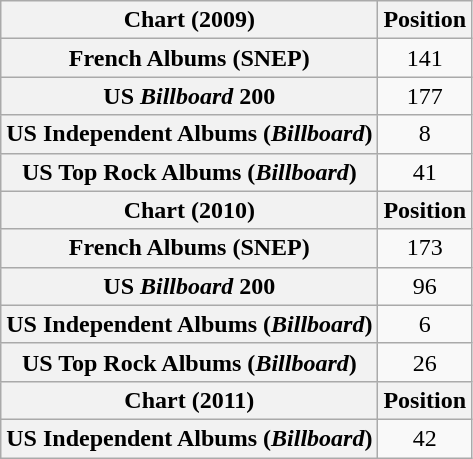<table class="wikitable plainrowheaders" style="text-align:center">
<tr>
<th scope="col">Chart (2009)</th>
<th scope="col">Position</th>
</tr>
<tr>
<th scope="row">French Albums (SNEP)</th>
<td>141</td>
</tr>
<tr>
<th scope="row">US <em>Billboard</em> 200</th>
<td>177</td>
</tr>
<tr>
<th scope="row">US Independent Albums (<em>Billboard</em>)</th>
<td>8</td>
</tr>
<tr>
<th scope="row">US Top Rock Albums (<em>Billboard</em>)</th>
<td>41</td>
</tr>
<tr>
<th scope="col">Chart (2010)</th>
<th scope="col">Position</th>
</tr>
<tr>
<th scope="row">French Albums (SNEP)</th>
<td>173</td>
</tr>
<tr>
<th scope="row">US <em>Billboard</em> 200</th>
<td>96</td>
</tr>
<tr>
<th scope="row">US Independent Albums (<em>Billboard</em>)</th>
<td>6</td>
</tr>
<tr>
<th scope="row">US Top Rock Albums (<em>Billboard</em>)</th>
<td>26</td>
</tr>
<tr>
<th scope="col">Chart (2011)</th>
<th scope="col">Position</th>
</tr>
<tr>
<th scope="row">US Independent Albums (<em>Billboard</em>)</th>
<td>42</td>
</tr>
</table>
